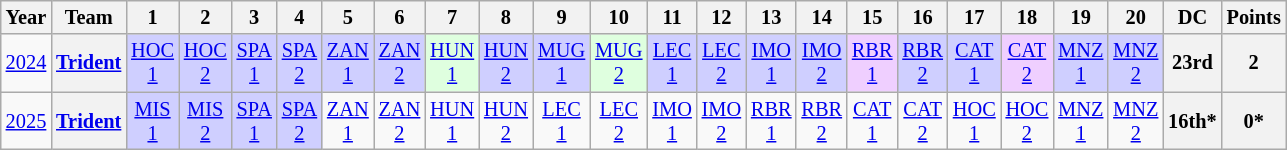<table class="wikitable" style="text-align:center; font-size:85%">
<tr>
<th>Year</th>
<th>Team</th>
<th>1</th>
<th>2</th>
<th>3</th>
<th>4</th>
<th>5</th>
<th>6</th>
<th>7</th>
<th>8</th>
<th>9</th>
<th>10</th>
<th>11</th>
<th>12</th>
<th>13</th>
<th>14</th>
<th>15</th>
<th>16</th>
<th>17</th>
<th>18</th>
<th>19</th>
<th>20</th>
<th>DC</th>
<th>Points</th>
</tr>
<tr>
<td><a href='#'>2024</a></td>
<th nowrap><a href='#'>Trident</a></th>
<td style="background:#cfcfff;"><a href='#'>HOC<br>1</a><br></td>
<td style="background:#cfcfff;"><a href='#'>HOC<br>2</a><br></td>
<td style="background:#cfcfff;"><a href='#'>SPA<br>1</a><br></td>
<td style="background:#cfcfff;"><a href='#'>SPA<br>2</a><br></td>
<td style="background:#cfcfff;"><a href='#'>ZAN<br>1</a><br></td>
<td style="background:#cfcfff;"><a href='#'>ZAN<br>2</a><br></td>
<td style="background:#dfffdf;"><a href='#'>HUN<br>1</a><br></td>
<td style="background:#cfcfff;"><a href='#'>HUN<br>2</a><br></td>
<td style="background:#cfcfff;"><a href='#'>MUG<br>1</a><br></td>
<td style="background:#dfffdf;"><a href='#'>MUG<br>2</a><br></td>
<td style="background:#cfcfff;"><a href='#'>LEC<br>1</a><br></td>
<td style="background:#cfcfff;"><a href='#'>LEC<br>2</a><br></td>
<td style="background:#cfcfff;"><a href='#'>IMO<br>1</a><br></td>
<td style="background:#cfcfff;"><a href='#'>IMO<br>2</a><br></td>
<td style="background:#efcfff;"><a href='#'>RBR<br>1</a><br></td>
<td style="background:#cfcfff;"><a href='#'>RBR<br>2</a><br></td>
<td style="background:#cfcfff;"><a href='#'>CAT<br>1</a><br></td>
<td style="background:#efcfff;"><a href='#'>CAT<br>2</a><br></td>
<td style="background:#cfcfff;"><a href='#'>MNZ<br>1</a><br></td>
<td style="background:#cfcfff;"><a href='#'>MNZ<br>2</a><br></td>
<th>23rd</th>
<th>2</th>
</tr>
<tr>
<td><a href='#'>2025</a></td>
<th nowrap><a href='#'>Trident</a></th>
<td style="background:#cfcfff;"><a href='#'>MIS<br>1</a><br></td>
<td style="background:#cfcfff;"><a href='#'>MIS<br>2</a><br></td>
<td style="background:#cfcfff;"><a href='#'>SPA<br>1</a><br></td>
<td style="background:#cfcfff;"><a href='#'>SPA<br>2</a><br></td>
<td style="background:#;"><a href='#'>ZAN<br>1</a></td>
<td style="background:#;"><a href='#'>ZAN<br>2</a></td>
<td style="background:#;"><a href='#'>HUN<br>1</a></td>
<td style="background:#;"><a href='#'>HUN<br>2</a></td>
<td style="background:#;"><a href='#'>LEC<br>1</a></td>
<td style="background:#;"><a href='#'>LEC<br>2</a></td>
<td style="background:#;"><a href='#'>IMO<br>1</a></td>
<td style="background:#;"><a href='#'>IMO<br>2</a></td>
<td style="background:#;"><a href='#'>RBR<br>1</a></td>
<td style="background:#;"><a href='#'>RBR<br>2</a></td>
<td style="background:#;"><a href='#'>CAT<br>1</a></td>
<td style="background:#;"><a href='#'>CAT<br>2</a></td>
<td style="background:#;"><a href='#'>HOC<br>1</a></td>
<td style="background:#;"><a href='#'>HOC<br>2</a></td>
<td style="background:#;"><a href='#'>MNZ<br>1</a></td>
<td style="background:#;"><a href='#'>MNZ<br>2</a></td>
<th>16th*</th>
<th>0*</th>
</tr>
</table>
